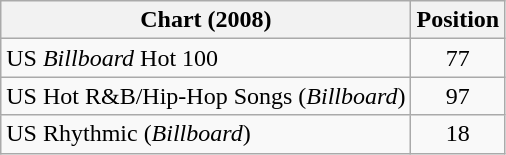<table class="wikitable sortable">
<tr>
<th align="left">Chart (2008)</th>
<th align="left">Position</th>
</tr>
<tr>
<td>US <em>Billboard</em> Hot 100</td>
<td style="text-align:center;">77</td>
</tr>
<tr>
<td>US Hot R&B/Hip-Hop Songs (<em>Billboard</em>)</td>
<td style="text-align:center;">97</td>
</tr>
<tr>
<td>US Rhythmic (<em>Billboard</em>)</td>
<td style="text-align:center;">18</td>
</tr>
</table>
